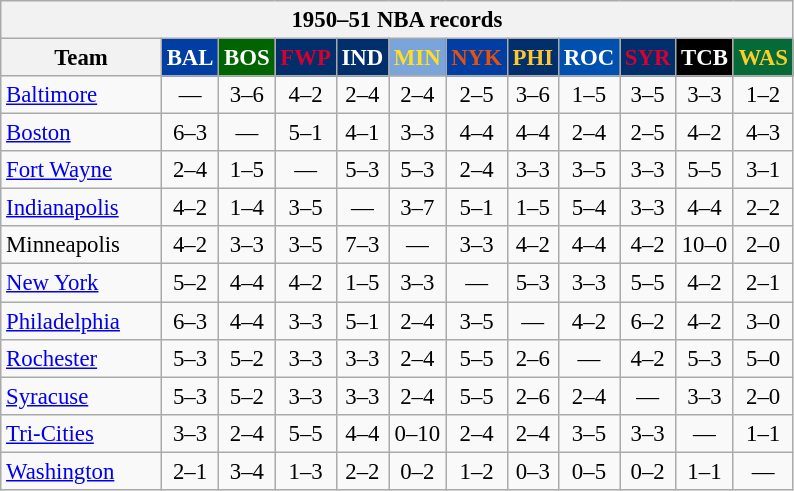<table class="wikitable" style="font-size:95%; text-align:center;">
<tr>
<th colspan=12>1950–51 NBA records</th>
</tr>
<tr>
<th width=100>Team</th>
<th style="background:#003EA4;color:#FFFFFF;width=35">BAL</th>
<th style="background:#006400;color:#FFFFFF;width=35">BOS</th>
<th style="background:#012F6B;color:#D40032;width=35">FWP</th>
<th style="background:#012F6B;color:#FFFFFF;width=35">IND</th>
<th style="background:#7BA4DB;color:#FBE122;width=35">MIN</th>
<th style="background:#003EA4;color:#E85109;width=35">NYK</th>
<th style="background:#002F6C;color:#FFC72C;width=35">PHI</th>
<th style="background:#0050B0;color:#FFFFFF;width=35">ROC</th>
<th style="background:#012F6B;color:#D50033;width=35">SYR</th>
<th style="background:#000000;color:#FFFFFF;width=35">TCB</th>
<th style="background:#046B38;color:#FECD2A;width=35">WAS</th>
</tr>
<tr>
<td style="text-align:left;"><a href='#'>Baltimore</a></td>
<td>—</td>
<td>3–6</td>
<td>4–2</td>
<td>2–4</td>
<td>2–4</td>
<td>2–5</td>
<td>3–6</td>
<td>1–5</td>
<td>3–5</td>
<td>3–3</td>
<td>1–2</td>
</tr>
<tr>
<td style="text-align:left;"><a href='#'>Boston</a></td>
<td>6–3</td>
<td>—</td>
<td>5–1</td>
<td>4–1</td>
<td>3–3</td>
<td>4–4</td>
<td>4–4</td>
<td>2–4</td>
<td>2–5</td>
<td>4–2</td>
<td>4–3</td>
</tr>
<tr>
<td style="text-align:left;"><a href='#'>Fort Wayne</a></td>
<td>2–4</td>
<td>1–5</td>
<td>—</td>
<td>5–3</td>
<td>5–3</td>
<td>2–4</td>
<td>3–3</td>
<td>3–5</td>
<td>3–3</td>
<td>5–5</td>
<td>3–1</td>
</tr>
<tr>
<td style="text-align:left;"><a href='#'>Indianapolis</a></td>
<td>4–2</td>
<td>1–4</td>
<td>3–5</td>
<td>—</td>
<td>3–7</td>
<td>5–1</td>
<td>1–5</td>
<td>5–4</td>
<td>3–3</td>
<td>4–4</td>
<td>2–2</td>
</tr>
<tr>
<td style="text-align:left;">Minneapolis</td>
<td>4–2</td>
<td>3–3</td>
<td>3–5</td>
<td>7–3</td>
<td>—</td>
<td>3–3</td>
<td>4–2</td>
<td>4–4</td>
<td>4–2</td>
<td>10–0</td>
<td>2–0</td>
</tr>
<tr>
<td style="text-align:left;"><a href='#'>New York</a></td>
<td>5–2</td>
<td>4–4</td>
<td>4–2</td>
<td>1–5</td>
<td>3–3</td>
<td>—</td>
<td>5–3</td>
<td>3–3</td>
<td>5–5</td>
<td>4–2</td>
<td>2–1</td>
</tr>
<tr>
<td style="text-align:left;"><a href='#'>Philadelphia</a></td>
<td>6–3</td>
<td>4–4</td>
<td>3–3</td>
<td>5–1</td>
<td>2–4</td>
<td>3–5</td>
<td>—</td>
<td>4–2</td>
<td>6–2</td>
<td>4–2</td>
<td>3–0</td>
</tr>
<tr>
<td style="text-align:left;"><a href='#'>Rochester</a></td>
<td>5–3</td>
<td>5–2</td>
<td>3–3</td>
<td>3–3</td>
<td>2–4</td>
<td>5–5</td>
<td>2–6</td>
<td>—</td>
<td>4–2</td>
<td>5–3</td>
<td>5–0</td>
</tr>
<tr>
<td style="text-align:left;"><a href='#'>Syracuse</a></td>
<td>5–3</td>
<td>5–2</td>
<td>3–3</td>
<td>3–3</td>
<td>2–4</td>
<td>5–5</td>
<td>2–6</td>
<td>2–4</td>
<td>—</td>
<td>3–3</td>
<td>2–0</td>
</tr>
<tr>
<td style="text-align:left;"><a href='#'>Tri-Cities</a></td>
<td>3–3</td>
<td>2–4</td>
<td>5–5</td>
<td>4–4</td>
<td>0–10</td>
<td>2–4</td>
<td>2–4</td>
<td>3–5</td>
<td>3–3</td>
<td>—</td>
<td>1–1</td>
</tr>
<tr>
<td style="text-align:left;"><a href='#'>Washington</a></td>
<td>2–1</td>
<td>3–4</td>
<td>1–3</td>
<td>2–2</td>
<td>0–2</td>
<td>1–2</td>
<td>0–3</td>
<td>0–5</td>
<td>0–2</td>
<td>1–1</td>
<td>—</td>
</tr>
</table>
